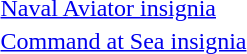<table>
<tr>
<td></td>
<td><a href='#'>Naval Aviator insignia</a></td>
</tr>
<tr>
<td></td>
<td><a href='#'>Command at Sea insignia</a></td>
</tr>
</table>
